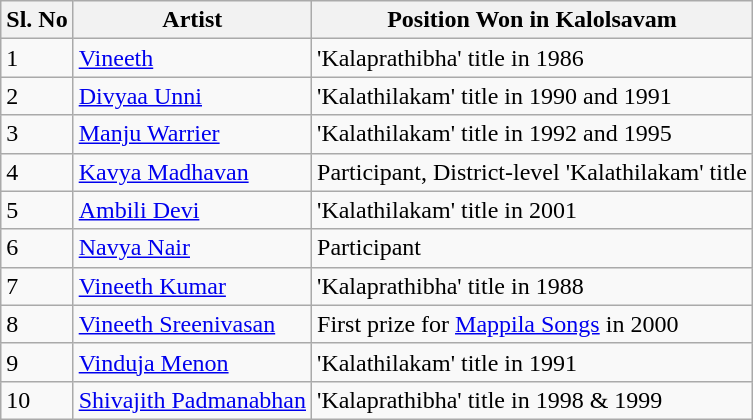<table class="wikitable sortable">
<tr>
<th>Sl. No</th>
<th>Artist</th>
<th>Position Won in Kalolsavam</th>
</tr>
<tr>
<td>1</td>
<td><a href='#'>Vineeth</a></td>
<td>'Kalaprathibha' title in 1986</td>
</tr>
<tr>
<td>2</td>
<td><a href='#'>Divyaa Unni</a></td>
<td>'Kalathilakam' title in 1990 and 1991</td>
</tr>
<tr>
<td>3</td>
<td><a href='#'>Manju Warrier</a></td>
<td>'Kalathilakam' title in 1992 and 1995</td>
</tr>
<tr>
<td>4</td>
<td><a href='#'>Kavya Madhavan</a></td>
<td>Participant, District-level 'Kalathilakam' title</td>
</tr>
<tr>
<td>5</td>
<td><a href='#'>Ambili Devi</a></td>
<td>'Kalathilakam' title in 2001</td>
</tr>
<tr>
<td>6</td>
<td><a href='#'>Navya Nair</a></td>
<td>Participant</td>
</tr>
<tr>
<td>7</td>
<td><a href='#'>Vineeth Kumar</a></td>
<td>'Kalaprathibha' title in 1988</td>
</tr>
<tr>
<td>8</td>
<td><a href='#'>Vineeth Sreenivasan</a></td>
<td>First prize for <a href='#'>Mappila Songs</a> in 2000</td>
</tr>
<tr>
<td>9</td>
<td><a href='#'>Vinduja Menon</a></td>
<td>'Kalathilakam' title in 1991</td>
</tr>
<tr>
<td>10</td>
<td><a href='#'>Shivajith Padmanabhan</a></td>
<td>'Kalaprathibha' title in 1998 & 1999</td>
</tr>
</table>
